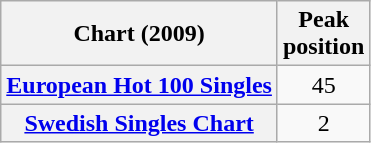<table class="wikitable sortable plainrowheaders">
<tr>
<th scope="col">Chart (2009)</th>
<th scope="col">Peak<br>position</th>
</tr>
<tr>
<th scope="row"><a href='#'>European Hot 100 Singles</a></th>
<td style="text-align:center;">45</td>
</tr>
<tr>
<th scope="row"><a href='#'>Swedish Singles Chart</a></th>
<td style="text-align:center;">2</td>
</tr>
</table>
